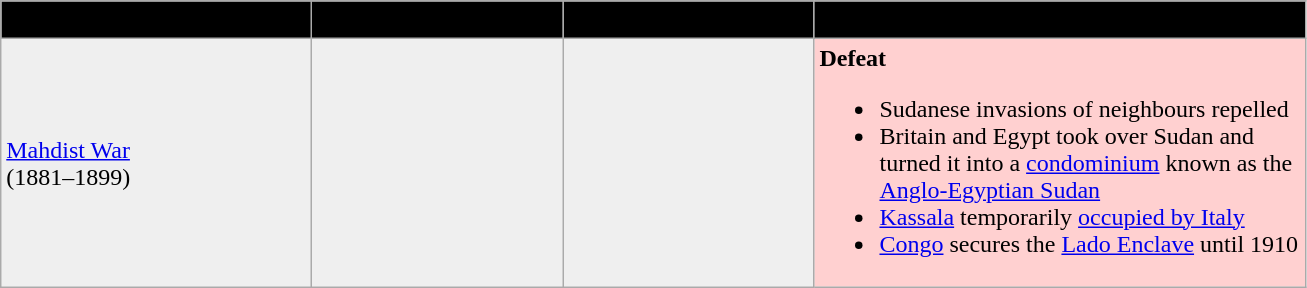<table class="wikitable">
<tr>
<th style="background:black" rowspan="1" width=200px><span>Conflict</span></th>
<th style="background:black" rowspan="1" width=160px><span>Combatant 1</span></th>
<th style="background:black" rowspan="1" width=160px><span>Combatant 2</span></th>
<th style="background:black" rowspan="1" width=320px><span>Results</span></th>
</tr>
<tr>
<td style="background:#efefef"><a href='#'>Mahdist War</a><br>(1881–1899)</td>
<td style="background:#efefef"></td>
<td style="background:#efefef"></td>
<td style="background:#FFD0D0"><strong>Defeat</strong><br><ul><li>Sudanese invasions of neighbours repelled</li><li>Britain and Egypt took over Sudan and turned it into a <a href='#'>condominium</a> known as the <a href='#'>Anglo-Egyptian Sudan</a></li><li><a href='#'>Kassala</a> temporarily <a href='#'>occupied by Italy</a></li><li><a href='#'>Congo</a> secures the <a href='#'>Lado Enclave</a> until 1910</li></ul></td>
</tr>
</table>
